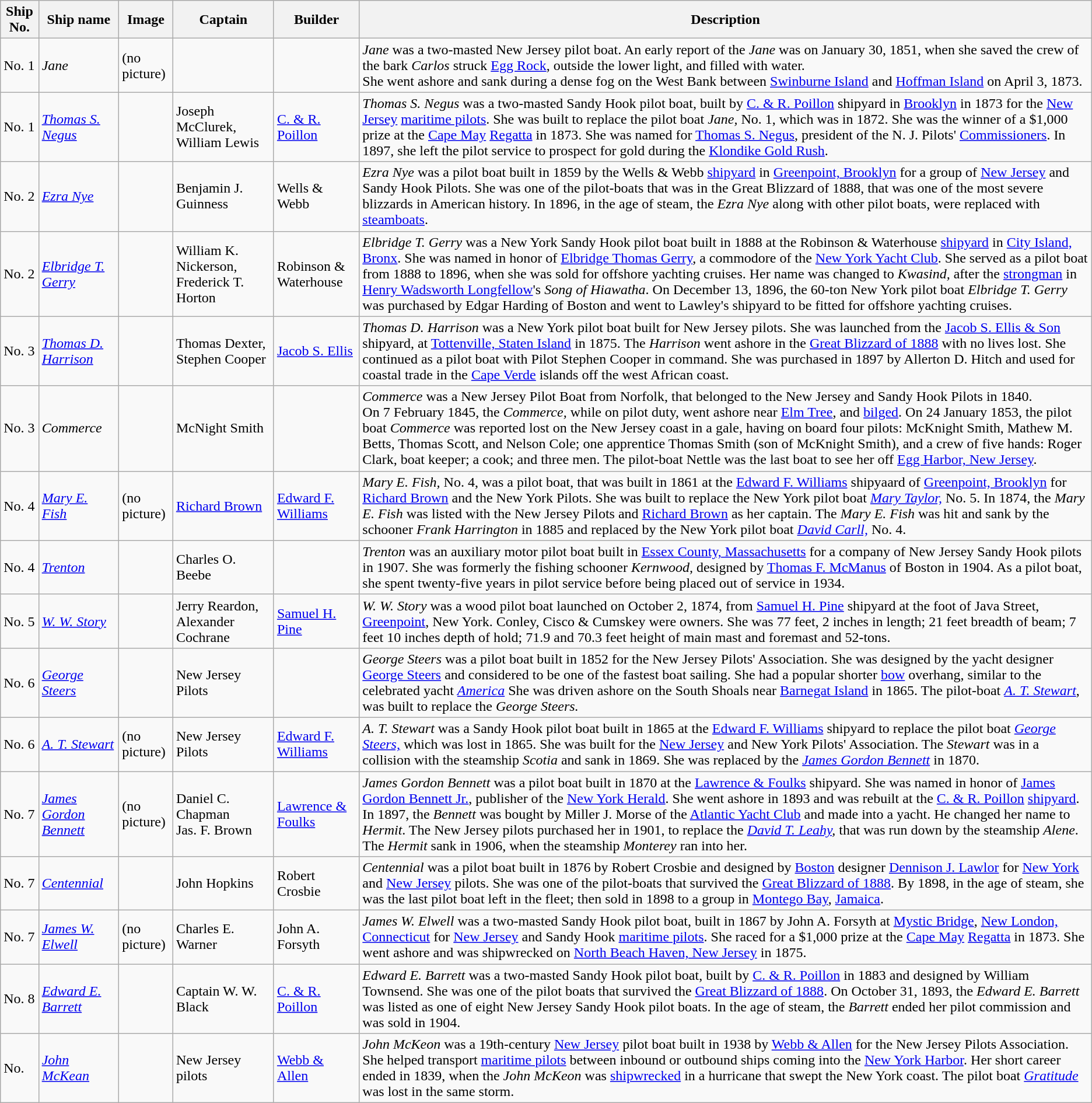<table class="wikitable sortable">
<tr>
<th>Ship No.</th>
<th>Ship name</th>
<th>Image</th>
<th>Captain</th>
<th>Builder</th>
<th>Description</th>
</tr>
<tr>
<td>No. 1</td>
<td><em>Jane</em></td>
<td>(no picture)</td>
<td></td>
<td></td>
<td><em>Jane</em> was a two-masted New Jersey pilot boat. An early report of the <em>Jane</em> was on January 30, 1851, when she saved the crew of the bark <em>Carlos</em> struck <a href='#'>Egg Rock</a>, outside the lower light, and filled with water.<br>She went ashore and sank during a dense fog on the West Bank between <a href='#'>Swinburne Island</a> and <a href='#'>Hoffman Island</a> on April 3, 1873.</td>
</tr>
<tr>
<td>No. 1</td>
<td><a href='#'><em>Thomas S. Negus</em></a></td>
<td></td>
<td>Joseph McClurek, William Lewis</td>
<td><a href='#'>C. & R. Poillon</a></td>
<td><em>Thomas S. Negus</em> was a two-masted Sandy Hook pilot boat, built by <a href='#'>C. & R. Poillon</a> shipyard in <a href='#'>Brooklyn</a> in 1873 for the <a href='#'>New Jersey</a> <a href='#'>maritime pilots</a>. She was built to replace the pilot boat <em>Jane,</em> No. 1, which was in 1872. She was the winner of a $1,000 prize at the <a href='#'>Cape May</a> <a href='#'>Regatta</a> in 1873. She was named for <a href='#'>Thomas S. Negus</a>, president of the N. J. Pilots' <a href='#'>Commissioners</a>. In 1897, she left the pilot service to prospect for gold during the <a href='#'>Klondike Gold Rush</a>.</td>
</tr>
<tr>
<td>No. 2</td>
<td><em><a href='#'>Ezra Nye</a></em></td>
<td></td>
<td>Benjamin J. Guinness</td>
<td>Wells & Webb</td>
<td><em>Ezra Nye</em> was a pilot boat built in 1859 by the Wells & Webb <a href='#'>shipyard</a> in <a href='#'>Greenpoint, Brooklyn</a> for a group of <a href='#'>New Jersey</a> and Sandy Hook Pilots. She was one of the pilot-boats that was in the Great Blizzard of 1888, that was one of the most severe blizzards in American history. In 1896, in the age of steam, the <em>Ezra Nye</em> along with other pilot boats, were replaced with <a href='#'>steamboats</a>.</td>
</tr>
<tr>
<td>No. 2</td>
<td><a href='#'><em>Elbridge T. Gerry</em></a></td>
<td></td>
<td>William K. Nickerson, Frederick T. Horton</td>
<td>Robinson & Waterhouse</td>
<td><em>Elbridge T. Gerry</em> was a New York Sandy Hook pilot boat built in 1888 at the Robinson & Waterhouse <a href='#'>shipyard</a> in <a href='#'>City Island, Bronx</a>. She was named in honor of <a href='#'>Elbridge Thomas Gerry</a>, a commodore of the <a href='#'>New York Yacht Club</a>. She served as a pilot boat from 1888 to 1896, when she was sold for offshore yachting cruises. Her name was changed to <em>Kwasind,</em> after the <a href='#'>strongman</a> in <a href='#'>Henry Wadsworth Longfellow</a>'s <em>Song of Hiawatha</em>. On December 13, 1896, the 60-ton New York pilot boat <em>Elbridge T. Gerry</em> was purchased by Edgar Harding of Boston and went to Lawley's shipyard to be fitted for offshore yachting cruises.</td>
</tr>
<tr>
<td>No. 3</td>
<td><em><a href='#'>Thomas D. Harrison</a></em></td>
<td></td>
<td>Thomas Dexter, Stephen Cooper</td>
<td><a href='#'>Jacob S. Ellis</a></td>
<td><em>Thomas D. Harrison</em> was a New York pilot boat built for New Jersey pilots. She was launched from the <a href='#'>Jacob S. Ellis & Son</a> shipyard, at <a href='#'>Tottenville, Staten Island</a> in 1875. The <em>Harrison</em> went ashore in the <a href='#'>Great Blizzard of 1888</a> with no lives lost. She continued as a pilot boat with Pilot Stephen Cooper in command. She was purchased in 1897 by Allerton D. Hitch and used for coastal trade in the <a href='#'>Cape Verde</a> islands off the west African coast.</td>
</tr>
<tr>
<td>No. 3</td>
<td><em>Commerce</em></td>
<td></td>
<td>McNight Smith</td>
<td></td>
<td><em>Commerce</em> was a New Jersey Pilot Boat from Norfolk, that belonged to the New Jersey and Sandy Hook Pilots in 1840.<br>On 7 February 1845, the <em>Commerce,</em> while on pilot duty, went ashore near <a href='#'>Elm Tree</a>, and <a href='#'>bilged</a>. 
On 24 January 1853, the pilot boat <em>Commerce</em> was reported lost on the New Jersey coast in a gale, having on board four pilots: McKnight Smith, Mathew M. Betts, Thomas Scott, and Nelson Cole; one apprentice Thomas Smith (son of McKnight Smith), and a crew of five hands: Roger Clark, boat keeper; a cook; and three men. The pilot-boat Nettle was the last boat to see her off <a href='#'>Egg Harbor, New Jersey</a>.</td>
</tr>
<tr>
<td>No. 4</td>
<td><em><a href='#'>Mary E. Fish</a></em></td>
<td>(no picture)</td>
<td><a href='#'>Richard Brown</a></td>
<td><a href='#'>Edward F. Williams</a></td>
<td><em>Mary E. Fish,</em> No. 4, was a pilot boat, that was built in 1861 at the <a href='#'>Edward F. Williams</a> shipyaard of <a href='#'>Greenpoint, Brooklyn</a> for <a href='#'>Richard Brown</a> and the New York Pilots. She was built to replace the New York pilot boat <a href='#'><em>Mary Taylor,</em></a> No. 5. In 1874, the <em>Mary E. Fish</em> was listed with the New Jersey Pilots and <a href='#'>Richard Brown</a> as her captain. The <em>Mary E. Fish</em> was hit and sank by the schooner <em>Frank Harrington</em> in 1885 and replaced by the New York pilot boat <a href='#'><em>David Carll,</em></a> No. 4.</td>
</tr>
<tr>
<td>No. 4</td>
<td><a href='#'><em>Trenton</em></a></td>
<td></td>
<td>Charles O. Beebe</td>
<td></td>
<td><em>Trenton</em> was an auxiliary motor pilot boat built in <a href='#'>Essex County, Massachusetts</a> for a company of New Jersey Sandy Hook pilots in 1907. She was formerly the fishing schooner <em>Kernwood,</em> designed by <a href='#'>Thomas F. McManus</a> of Boston in 1904. As a pilot boat, she spent twenty-five years in pilot service before being placed out of service in 1934.</td>
</tr>
<tr>
<td>No. 5</td>
<td><a href='#'><em>W. W. Story</em></a></td>
<td></td>
<td>Jerry Reardon, Alexander Cochrane</td>
<td><a href='#'>Samuel H. Pine</a></td>
<td><em>W. W. Story</em> was a wood pilot boat launched on October 2, 1874, from <a href='#'>Samuel H. Pine</a> shipyard at the foot of Java Street, <a href='#'>Greenpoint</a>, New York. Conley, Cisco & Cumskey were owners. She was 77 feet, 2 inches in length; 21 feet breadth of beam; 7 feet 10 inches depth of hold; 71.9 and 70.3 feet height of main mast and foremast and 52-tons.</td>
</tr>
<tr>
<td>No. 6</td>
<td><a href='#'><em>George Steers</em></a></td>
<td></td>
<td>New Jersey Pilots</td>
<td></td>
<td><em>George Steers</em> was a pilot boat built in 1852 for the New Jersey Pilots' Association. She was designed by the yacht designer <a href='#'>George Steers</a> and considered to be one of the fastest boat sailing. She had a popular shorter <a href='#'>bow</a> overhang, similar to the celebrated yacht <em><a href='#'>America</a></em> She was driven ashore on the South Shoals near <a href='#'>Barnegat Island</a> in 1865. The pilot-boat <a href='#'><em>A. T. Stewart</em></a>, was built to replace the <em>George Steers.</em></td>
</tr>
<tr>
<td>No. 6</td>
<td><a href='#'><em>A. T. Stewart</em></a></td>
<td>(no picture)</td>
<td>New Jersey Pilots</td>
<td><a href='#'>Edward F. Williams</a></td>
<td><em>A. T. Stewart</em> was a Sandy Hook pilot boat built in 1865 at the <a href='#'>Edward F. Williams</a> shipyard to replace the pilot boat <a href='#'><em>George Steers,</em></a> which was lost in 1865. She was built for the <a href='#'>New Jersey</a> and New York Pilots' Association. The <em>Stewart</em> was in a collision with the steamship <em>Scotia</em> and sank in 1869. She was replaced by the <a href='#'><em>James Gordon Bennett</em></a> in 1870.</td>
</tr>
<tr>
<td>No. 7</td>
<td><a href='#'><em>James Gordon Bennett</em></a></td>
<td>(no picture)</td>
<td>Daniel C. Chapman<br>Jas. F. Brown</td>
<td><a href='#'>Lawrence & Foulks</a></td>
<td><em>James Gordon Bennett</em> was a pilot boat built in 1870 at the <a href='#'>Lawrence & Foulks</a> shipyard. She was named in honor of <a href='#'>James Gordon Bennett Jr.</a>, publisher of the <a href='#'>New York Herald</a>. She went ashore in 1893 and was rebuilt at the <a href='#'>C. & R. Poillon</a> <a href='#'>shipyard</a>. In 1897, the <em>Bennett</em> was bought by Miller J. Morse of the <a href='#'>Atlantic Yacht Club</a> and made into a yacht. He changed her name to <em>Hermit</em>. The New Jersey pilots purchased her in 1901, to replace the <em><a href='#'>David T. Leahy</a>,</em> that was run down by the steamship <em>Alene</em>. The <em>Hermit</em> sank in 1906, when the steamship <em>Monterey</em> ran into her.</td>
</tr>
<tr>
<td>No. 7</td>
<td><a href='#'><em>Centennial</em></a></td>
<td></td>
<td>John Hopkins</td>
<td>Robert Crosbie</td>
<td><em>Centennial</em> was a pilot boat built in 1876 by Robert Crosbie and designed by <a href='#'>Boston</a> designer <a href='#'>Dennison J. Lawlor</a> for <a href='#'>New York</a> and <a href='#'>New Jersey</a> pilots. She was one of the pilot-boats that survived the <a href='#'>Great Blizzard of 1888</a>. By 1898, in the age of steam, she was the last pilot boat left in the fleet; then sold in 1898 to a group in <a href='#'>Montego Bay</a>, <a href='#'>Jamaica</a>.</td>
</tr>
<tr>
<td>No. 7</td>
<td><a href='#'><em>James W. Elwell</em></a></td>
<td>(no picture)</td>
<td>Charles E. Warner</td>
<td>John A. Forsyth</td>
<td><em>James W. Elwell</em> was a two-masted Sandy Hook pilot boat, built in 1867 by John A. Forsyth at <a href='#'>Mystic Bridge</a>, <a href='#'>New London, Connecticut</a> for <a href='#'>New Jersey</a> and Sandy Hook <a href='#'>maritime pilots</a>. She raced for a $1,000 prize at the <a href='#'>Cape May</a> <a href='#'>Regatta</a> in 1873. She went ashore and was shipwrecked on <a href='#'>North Beach Haven, New Jersey</a> in 1875.</td>
</tr>
<tr>
<td>No. 8</td>
<td><em><a href='#'>Edward E. Barrett</a></em></td>
<td></td>
<td>Captain W. W. Black</td>
<td><a href='#'>C. & R. Poillon</a></td>
<td><em>Edward E. Barrett</em> was a two-masted Sandy Hook pilot boat, built by <a href='#'>C. & R. Poillon</a> in 1883 and designed by William Townsend. She was one of the pilot boats that survived the <a href='#'>Great Blizzard of 1888</a>. On October 31, 1893, the <em>Edward E. Barrett</em> was listed as one of eight New Jersey Sandy Hook pilot boats. In the age of steam, the <em>Barrett</em> ended her pilot commission and was sold in 1904.</td>
</tr>
<tr>
<td>No.</td>
<td><a href='#'><em>John McKean</em></a></td>
<td></td>
<td>New Jersey pilots</td>
<td><a href='#'>Webb & Allen</a></td>
<td><em>John McKeon</em> was a 19th-century <a href='#'>New Jersey</a> pilot boat built in 1938 by <a href='#'>Webb & Allen</a> for the New Jersey Pilots Association. She helped transport <a href='#'>maritime pilots</a> between inbound or outbound ships coming into the <a href='#'>New York Harbor</a>. Her short career ended in 1839, when the <em>John McKeon</em> was <a href='#'>shipwrecked</a> in a hurricane that swept the New York coast. The pilot boat <a href='#'><em>Gratitude</em></a> was lost in the same storm.</td>
</tr>
</table>
